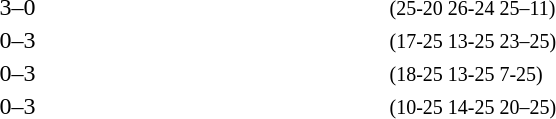<table>
<tr>
<th width=200></th>
<th width=200></th>
<th width=80></th>
<th width=200></th>
<th width=220></th>
</tr>
<tr>
<td align=right></td>
<td align=right><strong></strong></td>
<td align=center>3–0</td>
<td></td>
<td><small>(25-20 26-24 25–11)</small></td>
</tr>
<tr>
<td align=right></td>
<td align=right></td>
<td align=center>0–3</td>
<td><strong></strong></td>
<td><small>(17-25 13-25 23–25)</small></td>
</tr>
<tr>
<td align=right></td>
<td align=right></td>
<td align=center>0–3</td>
<td><strong></strong></td>
<td><small>(18-25 13-25 7-25)</small></td>
</tr>
<tr>
<td align=right></td>
<td align=right></td>
<td align=center>0–3</td>
<td><strong></strong></td>
<td><small>(10-25 14-25 20–25)</small></td>
</tr>
</table>
